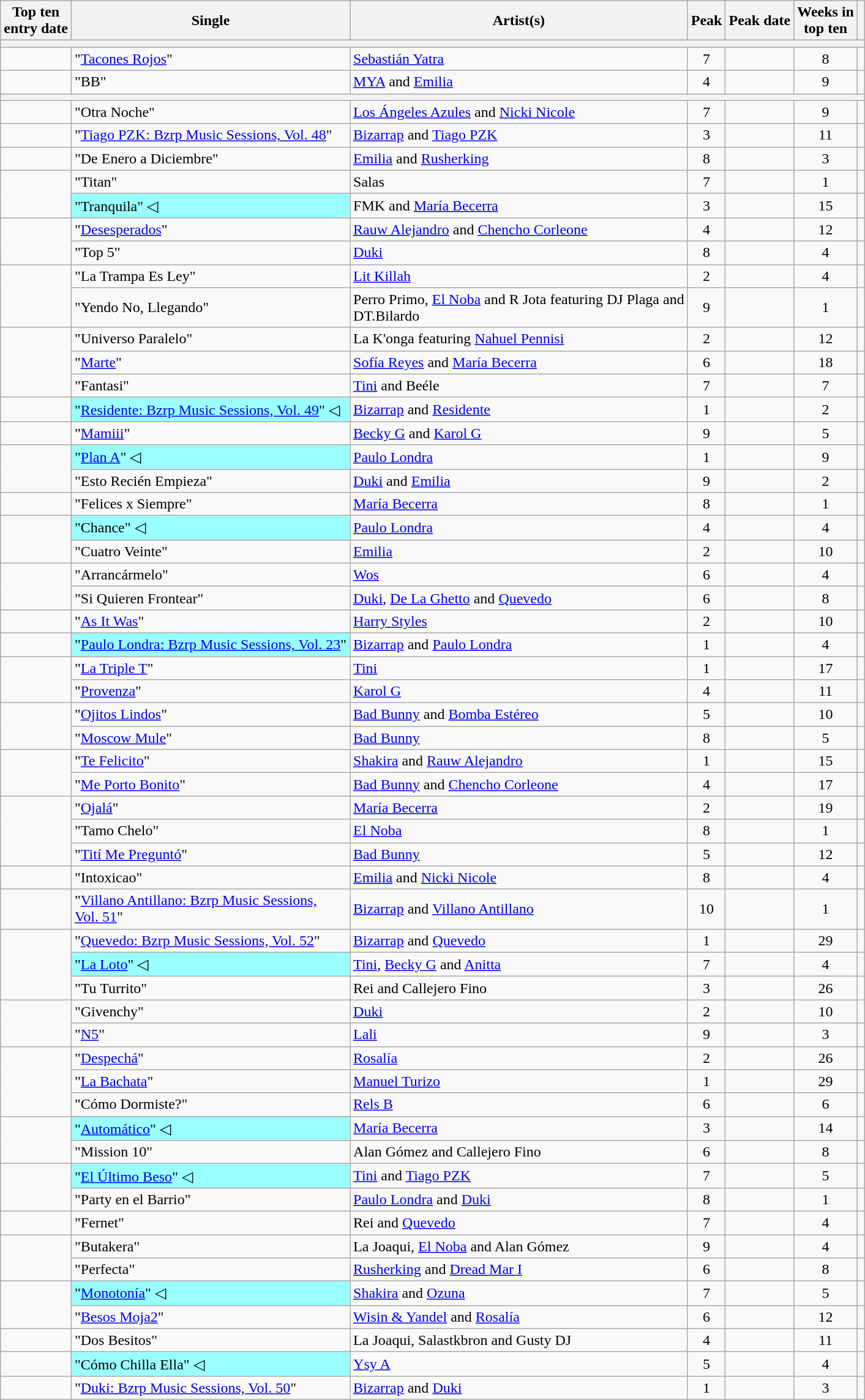<table class="wikitable sortable">
<tr>
<th>Top ten<br>entry date</th>
<th>Single</th>
<th>Artist(s)</th>
<th data-sort-type="number">Peak</th>
<th>Peak date</th>
<th data-sort-type="number">Weeks in<br>top ten</th>
<th></th>
</tr>
<tr>
<th colspan=7></th>
</tr>
<tr>
<td></td>
<td>"<a href='#'>Tacones Rojos</a>"</td>
<td><a href='#'>Sebastián Yatra</a></td>
<td style="text-align:center;">7</td>
<td></td>
<td style="text-align:center;">8</td>
<td style="text-align:center;"></td>
</tr>
<tr>
<td></td>
<td>"BB"</td>
<td><a href='#'>MYA</a> and <a href='#'>Emilia</a></td>
<td style="text-align:center;">4</td>
<td></td>
<td style="text-align:center;">9</td>
<td style="text-align:center;"></td>
</tr>
<tr>
<th colspan="7"></th>
</tr>
<tr>
<td></td>
<td>"Otra Noche"</td>
<td><a href='#'>Los Ángeles Azules</a> and <a href='#'>Nicki Nicole</a></td>
<td style="text-align:center;">7</td>
<td></td>
<td style="text-align:center;">9</td>
<td style="text-align:center;"></td>
</tr>
<tr>
<td></td>
<td>"<a href='#'>Tiago PZK: Bzrp Music Sessions, Vol. 48</a>"</td>
<td><a href='#'>Bizarrap</a> and <a href='#'>Tiago PZK</a></td>
<td style="text-align:center;">3</td>
<td></td>
<td style="text-align:center;">11</td>
<td style="text-align:center;"></td>
</tr>
<tr>
<td></td>
<td>"De Enero a Diciembre"</td>
<td><a href='#'>Emilia</a> and <a href='#'>Rusherking</a></td>
<td style="text-align:center;">8</td>
<td></td>
<td style="text-align:center;">3</td>
<td style="text-align:center;"></td>
</tr>
<tr>
<td rowspan="2"></td>
<td>"Titan"</td>
<td>Salas</td>
<td style="text-align:center;">7</td>
<td></td>
<td style="text-align:center;">1</td>
<td style="text-align:center;"></td>
</tr>
<tr>
<td style="background:#9ff;">"Tranquila" ◁</td>
<td>FMK and <a href='#'>María Becerra</a></td>
<td style="text-align:center;">3</td>
<td></td>
<td style="text-align:center;">15</td>
<td style="text-align:center;"></td>
</tr>
<tr>
<td rowspan="2"></td>
<td>"<a href='#'>Desesperados</a>"</td>
<td><a href='#'>Rauw Alejandro</a> and <a href='#'>Chencho Corleone</a></td>
<td style="text-align:center;">4</td>
<td></td>
<td style="text-align:center;">12</td>
<td style="text-align:center;"></td>
</tr>
<tr>
<td>"Top 5"</td>
<td><a href='#'>Duki</a></td>
<td style="text-align:center;">8</td>
<td></td>
<td style="text-align:center;">4</td>
<td style="text-align:center;"></td>
</tr>
<tr>
<td rowspan="2"></td>
<td>"La Trampa Es Ley"</td>
<td><a href='#'>Lit Killah</a></td>
<td style="text-align:center;">2</td>
<td></td>
<td style="text-align:center;">4</td>
<td style="text-align:center;"></td>
</tr>
<tr>
<td>"Yendo No, Llegando"</td>
<td>Perro Primo, <a href='#'>El Noba</a> and R Jota featuring DJ Plaga and<br>DT.Bilardo</td>
<td style="text-align:center;">9</td>
<td></td>
<td style="text-align:center;">1</td>
<td style="text-align:center;"></td>
</tr>
<tr>
<td rowspan="3"></td>
<td>"Universo Paralelo"</td>
<td>La K'onga featuring <a href='#'>Nahuel Pennisi</a></td>
<td style="text-align:center;">2</td>
<td></td>
<td style="text-align:center;">12</td>
<td style="text-align:center;"></td>
</tr>
<tr>
<td>"<a href='#'>Marte</a>"</td>
<td><a href='#'>Sofía Reyes</a> and <a href='#'>María Becerra</a></td>
<td style="text-align:center;">6</td>
<td></td>
<td style="text-align:center;">18</td>
<td style="text-align:center;"></td>
</tr>
<tr>
<td>"Fantasi"</td>
<td><a href='#'>Tini</a> and Beéle</td>
<td style="text-align:center;">7</td>
<td></td>
<td style="text-align:center;">7</td>
<td style="text-align:center;"></td>
</tr>
<tr>
<td></td>
<td style="background:#9ff;">"<a href='#'>Residente: Bzrp Music Sessions, Vol. 49</a>" ◁</td>
<td><a href='#'>Bizarrap</a> and <a href='#'>Residente</a></td>
<td style="text-align:center;">1</td>
<td></td>
<td style="text-align:center;">2</td>
<td style="text-align:center;"></td>
</tr>
<tr>
<td></td>
<td>"<a href='#'>Mamiii</a>"</td>
<td><a href='#'>Becky G</a> and <a href='#'>Karol G</a></td>
<td style="text-align:center;">9</td>
<td></td>
<td style="text-align:center;">5</td>
<td style="text-align:center;"></td>
</tr>
<tr>
<td rowspan="2"></td>
<td style="background:#9ff;">"<a href='#'>Plan A</a>" ◁</td>
<td><a href='#'>Paulo Londra</a></td>
<td style="text-align:center;">1</td>
<td></td>
<td style="text-align:center;">9</td>
<td style="text-align:center;"></td>
</tr>
<tr>
<td>"Esto Recién Empieza"</td>
<td><a href='#'>Duki</a> and <a href='#'>Emilia</a></td>
<td style="text-align:center;">9</td>
<td></td>
<td style="text-align:center;">2</td>
<td style="text-align:center;"></td>
</tr>
<tr>
<td></td>
<td>"Felices x Siempre"</td>
<td><a href='#'>María Becerra</a></td>
<td style="text-align:center;">8</td>
<td></td>
<td style="text-align:center;">1</td>
<td style="text-align:center;"></td>
</tr>
<tr>
<td rowspan="2"></td>
<td style="background:#9ff;">"Chance" ◁</td>
<td><a href='#'>Paulo Londra</a></td>
<td style="text-align:center;">4</td>
<td></td>
<td style="text-align:center;">4</td>
<td style="text-align:center;"></td>
</tr>
<tr>
<td>"Cuatro Veinte"</td>
<td><a href='#'>Emilia</a></td>
<td style="text-align:center;">2</td>
<td></td>
<td style="text-align:center;">10</td>
<td style="text-align:center;"></td>
</tr>
<tr>
<td rowspan="2"></td>
<td>"Arrancármelo"</td>
<td><a href='#'>Wos</a></td>
<td style="text-align:center;">6</td>
<td></td>
<td style="text-align:center;">4</td>
<td style="text-align:center;"></td>
</tr>
<tr>
<td>"Si Quieren Frontear"</td>
<td><a href='#'>Duki</a>, <a href='#'>De La Ghetto</a> and <a href='#'>Quevedo</a></td>
<td style="text-align:center;">6</td>
<td></td>
<td style="text-align:center;">8</td>
<td style="text-align:center;"></td>
</tr>
<tr>
<td></td>
<td>"<a href='#'>As It Was</a>"</td>
<td><a href='#'>Harry Styles</a></td>
<td style="text-align:center;">2</td>
<td></td>
<td style="text-align:center;">10</td>
<td style="text-align:center;"></td>
</tr>
<tr>
<td></td>
<td style="background:#9ff;">"<a href='#'>Paulo Londra: Bzrp Music Sessions, Vol. 23</a>"</td>
<td><a href='#'>Bizarrap</a> and <a href='#'>Paulo Londra</a></td>
<td style="text-align:center;">1</td>
<td></td>
<td style="text-align:center;">4</td>
<td style="text-align:center;"></td>
</tr>
<tr>
<td rowspan="2"></td>
<td>"<a href='#'>La Triple T</a>"</td>
<td><a href='#'>Tini</a></td>
<td style="text-align:center;">1</td>
<td></td>
<td style="text-align:center;">17</td>
<td style="text-align:center;"></td>
</tr>
<tr>
<td>"<a href='#'>Provenza</a>"</td>
<td><a href='#'>Karol G</a></td>
<td style="text-align:center;">4</td>
<td></td>
<td style="text-align:center;">11</td>
<td style="text-align:center;"></td>
</tr>
<tr>
<td rowspan="2"></td>
<td>"<a href='#'>Ojitos Lindos</a>"</td>
<td><a href='#'>Bad Bunny</a> and <a href='#'>Bomba Estéreo</a></td>
<td style="text-align:center;">5</td>
<td></td>
<td style="text-align:center;">10</td>
<td style="text-align:center;"></td>
</tr>
<tr>
<td>"<a href='#'>Moscow Mule</a>"</td>
<td><a href='#'>Bad Bunny</a></td>
<td style="text-align:center;">8</td>
<td></td>
<td style="text-align:center;">5</td>
<td style="text-align:center;"></td>
</tr>
<tr>
<td rowspan="2"></td>
<td>"<a href='#'>Te Felicito</a>"</td>
<td><a href='#'>Shakira</a> and <a href='#'>Rauw Alejandro</a></td>
<td style="text-align:center;">1</td>
<td></td>
<td style="text-align:center;">15</td>
<td style="text-align:center;"></td>
</tr>
<tr>
<td>"<a href='#'>Me Porto Bonito</a>"</td>
<td><a href='#'>Bad Bunny</a> and <a href='#'>Chencho Corleone</a></td>
<td style="text-align:center;">4</td>
<td></td>
<td style="text-align:center;">17</td>
<td style="text-align:center;"></td>
</tr>
<tr>
<td rowspan="3"></td>
<td>"<a href='#'>Ojalá</a>"</td>
<td><a href='#'>María Becerra</a></td>
<td style="text-align:center;">2</td>
<td></td>
<td style="text-align:center;">19</td>
<td style="text-align:center;"></td>
</tr>
<tr>
<td>"Tamo Chelo"</td>
<td><a href='#'>El Noba</a></td>
<td style="text-align:center;">8</td>
<td></td>
<td style="text-align:center;">1</td>
<td style="text-align:center;"></td>
</tr>
<tr>
<td>"<a href='#'>Tití Me Preguntó</a>"</td>
<td><a href='#'>Bad Bunny</a></td>
<td style="text-align:center;">5</td>
<td></td>
<td style="text-align:center;">12</td>
<td style="text-align:center;"></td>
</tr>
<tr>
<td></td>
<td>"Intoxicao"</td>
<td><a href='#'>Emilia</a> and <a href='#'>Nicki Nicole</a></td>
<td style="text-align:center;">8</td>
<td></td>
<td style="text-align:center;">4</td>
<td style="text-align:center;"></td>
</tr>
<tr>
<td></td>
<td>"<a href='#'>Villano Antillano: Bzrp Music Sessions,<br>Vol. 51</a>"</td>
<td><a href='#'>Bizarrap</a> and <a href='#'>Villano Antillano</a></td>
<td style="text-align:center;">10</td>
<td></td>
<td style="text-align:center;">1</td>
<td style="text-align:center;"></td>
</tr>
<tr>
<td rowspan="3"></td>
<td>"<a href='#'>Quevedo: Bzrp Music Sessions, Vol. 52</a>"</td>
<td><a href='#'>Bizarrap</a> and <a href='#'>Quevedo</a></td>
<td style="text-align:center;">1</td>
<td></td>
<td style="text-align:center;">29</td>
<td style="text-align:center;"></td>
</tr>
<tr>
<td style="background:#9ff;">"<a href='#'>La Loto</a>" ◁</td>
<td><a href='#'>Tini</a>, <a href='#'>Becky G</a> and <a href='#'>Anitta</a></td>
<td style="text-align:center;">7</td>
<td></td>
<td style="text-align:center;">4</td>
<td style="text-align:center;"></td>
</tr>
<tr>
<td>"Tu Turrito"</td>
<td>Rei and Callejero Fino</td>
<td style="text-align:center;">3</td>
<td></td>
<td style="text-align:center;">26</td>
<td style="text-align:center;"></td>
</tr>
<tr>
<td rowspan="2"></td>
<td>"Givenchy"</td>
<td><a href='#'>Duki</a></td>
<td style="text-align:center;">2</td>
<td></td>
<td style="text-align:center;">10</td>
<td style="text-align:center;"></td>
</tr>
<tr>
<td>"<a href='#'>N5</a>"</td>
<td><a href='#'>Lali</a></td>
<td style="text-align:center;">9</td>
<td></td>
<td style="text-align:center;">3</td>
<td style="text-align:center;"></td>
</tr>
<tr>
<td rowspan="3"></td>
<td>"<a href='#'>Despechá</a>"</td>
<td><a href='#'>Rosalía</a></td>
<td style="text-align:center;">2</td>
<td></td>
<td style="text-align:center;">26</td>
<td style="text-align:center;"></td>
</tr>
<tr>
<td>"<a href='#'>La Bachata</a>"</td>
<td><a href='#'>Manuel Turizo</a></td>
<td style="text-align:center;">1</td>
<td></td>
<td style="text-align:center;">29</td>
<td style="text-align:center;"></td>
</tr>
<tr>
<td>"Cómo Dormiste?"</td>
<td><a href='#'>Rels B</a></td>
<td style="text-align:center;">6</td>
<td></td>
<td style="text-align:center;">6</td>
<td style="text-align:center;"></td>
</tr>
<tr>
<td rowspan="2"></td>
<td style="background:#9ff;">"<a href='#'>Automático</a>" ◁</td>
<td><a href='#'>María Becerra</a></td>
<td style="text-align:center;">3</td>
<td></td>
<td style="text-align:center;">14</td>
<td style="text-align:center;"></td>
</tr>
<tr>
<td>"Mission 10"</td>
<td>Alan Gómez and Callejero Fino</td>
<td style="text-align:center;">6</td>
<td></td>
<td style="text-align:center;">8</td>
<td style="text-align:center;"></td>
</tr>
<tr>
<td rowspan="2"></td>
<td style="background:#9ff;">"<a href='#'>El Último Beso</a>" ◁</td>
<td><a href='#'>Tini</a> and <a href='#'>Tiago PZK</a></td>
<td style="text-align:center;">7</td>
<td></td>
<td style="text-align:center;">5</td>
<td style="text-align:center;"></td>
</tr>
<tr>
<td>"Party en el Barrio"</td>
<td><a href='#'>Paulo Londra</a> and <a href='#'>Duki</a></td>
<td style="text-align:center;">8</td>
<td></td>
<td style="text-align:center;">1</td>
<td style="text-align:center;"></td>
</tr>
<tr>
<td></td>
<td>"Fernet"</td>
<td>Rei and <a href='#'>Quevedo</a></td>
<td style="text-align:center;">7</td>
<td></td>
<td style="text-align:center;">4</td>
<td style="text-align:center;"></td>
</tr>
<tr>
<td rowspan="2"></td>
<td>"Butakera"</td>
<td>La Joaqui, <a href='#'>El Noba</a> and Alan Gómez</td>
<td style="text-align:center;">9</td>
<td></td>
<td style="text-align:center;">4</td>
<td style="text-align:center;"></td>
</tr>
<tr>
<td>"Perfecta"</td>
<td><a href='#'>Rusherking</a> and <a href='#'>Dread Mar I</a></td>
<td style="text-align:center;">6</td>
<td></td>
<td style="text-align:center;">8</td>
<td style="text-align:center;"></td>
</tr>
<tr>
<td rowspan="2"></td>
<td style="background:#9ff;">"<a href='#'>Monotonía</a>" ◁</td>
<td><a href='#'>Shakira</a> and <a href='#'>Ozuna</a></td>
<td style="text-align:center;">7</td>
<td></td>
<td style="text-align:center;">5</td>
<td style="text-align:center;"></td>
</tr>
<tr>
<td>"<a href='#'>Besos Moja2</a>"</td>
<td><a href='#'>Wisin & Yandel</a> and <a href='#'>Rosalía</a></td>
<td style="text-align:center;">6</td>
<td></td>
<td style="text-align:center;">12</td>
<td style="text-align:center;"></td>
</tr>
<tr>
<td></td>
<td>"Dos Besitos"</td>
<td>La Joaqui, Salastkbron and Gusty DJ</td>
<td style="text-align:center;">4</td>
<td></td>
<td style="text-align:center;">11</td>
<td style="text-align:center;"></td>
</tr>
<tr>
<td></td>
<td style="background:#9ff;">"Cómo Chilla Ella" ◁</td>
<td><a href='#'>Ysy A</a></td>
<td style="text-align:center;">5</td>
<td></td>
<td style="text-align:center;">4</td>
<td style="text-align:center;"></td>
</tr>
<tr>
<td></td>
<td>"<a href='#'>Duki: Bzrp Music Sessions, Vol. 50</a>"</td>
<td><a href='#'>Bizarrap</a> and <a href='#'>Duki</a></td>
<td style="text-align:center;">1</td>
<td></td>
<td style="text-align:center;">3</td>
<td style="text-align:center;"></td>
</tr>
</table>
